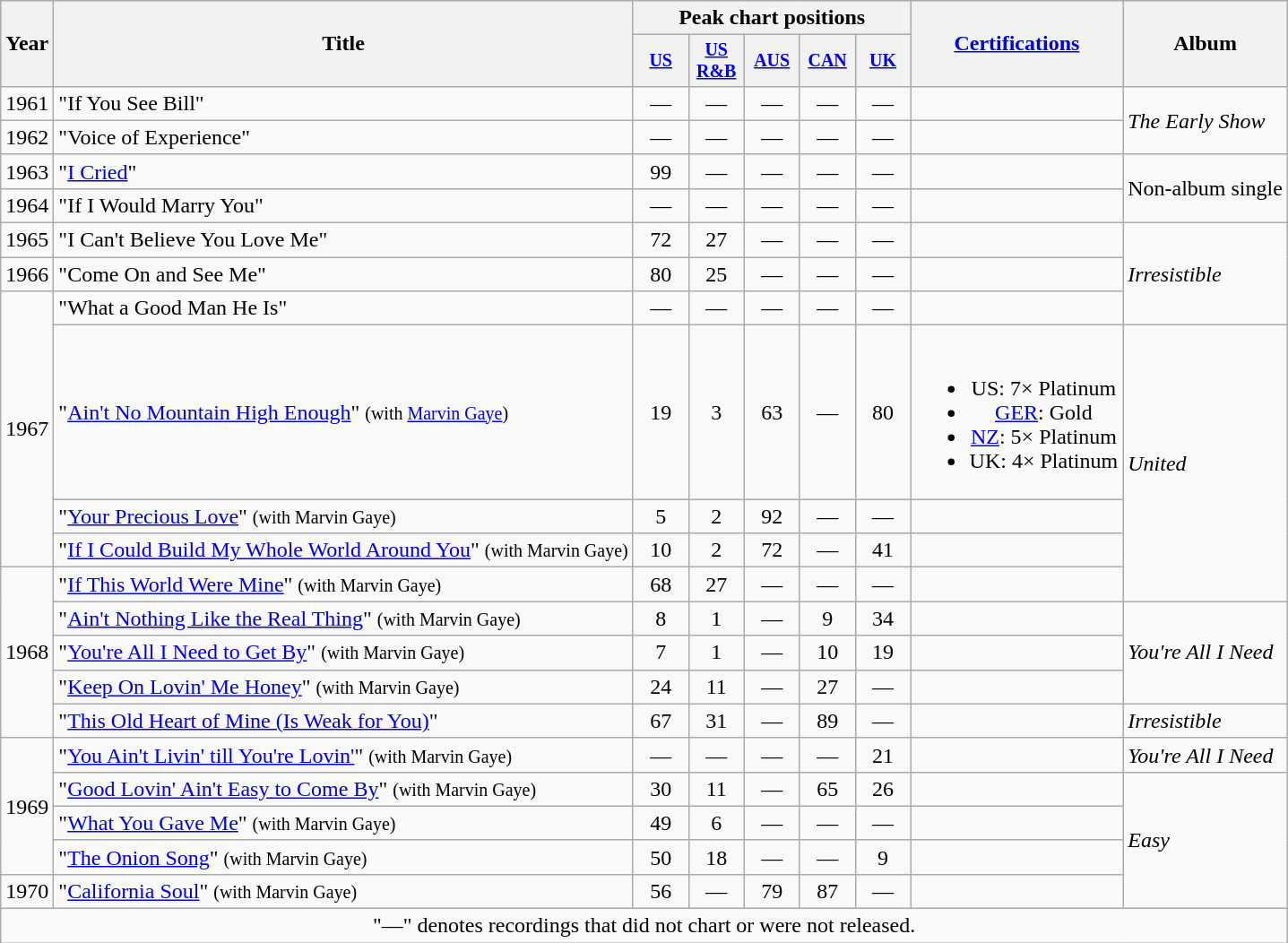<table class="wikitable" style="text-align:center;">
<tr>
<th rowspan="2">Year</th>
<th rowspan="2">Title</th>
<th colspan="5">Peak chart positions</th>
<th rowspan="2"><a href='#'>Certifications</a></th>
<th rowspan="2">Album</th>
</tr>
<tr style="font-size:smaller;">
<th style="width:35px;"><a href='#'>US</a><br></th>
<th style="width:35px;"><a href='#'>US<br>R&B</a><br></th>
<th style="width:35px;"><a href='#'>AUS</a><br></th>
<th style="width:35px;"><a href='#'>CAN</a><br></th>
<th style="width:35px;"><a href='#'>UK</a><br></th>
</tr>
<tr>
<td>1961</td>
<td style="text-align:left;">"If You See Bill" </td>
<td>—</td>
<td>—</td>
<td>—</td>
<td>—</td>
<td>—</td>
<td></td>
<td rowspan="2" style="text-align:left;"><em>The Early Show</em></td>
</tr>
<tr>
<td>1962</td>
<td style="text-align:left;">"Voice of Experience" </td>
<td>—</td>
<td>—</td>
<td>—</td>
<td>—</td>
<td>—</td>
<td></td>
</tr>
<tr>
<td>1963</td>
<td style="text-align:left;">"<a href='#'>I Cried</a>" </td>
<td>99</td>
<td>—</td>
<td>—</td>
<td>—</td>
<td>—</td>
<td></td>
<td rowspan="2" style="text-align:left;">Non-album single</td>
</tr>
<tr>
<td>1964</td>
<td style="text-align:left;">"If I Would Marry You" </td>
<td>—</td>
<td>—</td>
<td>—</td>
<td>—</td>
<td>—</td>
<td></td>
</tr>
<tr>
<td>1965</td>
<td style="text-align: left;">"I Can't Believe You Love Me"</td>
<td>72</td>
<td>27</td>
<td>—</td>
<td>—</td>
<td>—</td>
<td></td>
<td rowspan="3" style="text-align:left;"><em>Irresistible</em></td>
</tr>
<tr>
<td>1966</td>
<td style="text-align:left;">"Come On and See Me"</td>
<td>80</td>
<td>25</td>
<td>—</td>
<td>—</td>
<td>—</td>
<td></td>
</tr>
<tr>
<td rowspan="4">1967</td>
<td style="text-align:left;">"What a Good Man He Is"</td>
<td>—</td>
<td>—</td>
<td>—</td>
<td>—</td>
<td>—</td>
<td></td>
</tr>
<tr>
<td style="text-align:left;">"<a href='#'>Ain't No Mountain High Enough</a>" <small>(with <a href='#'>Marvin Gaye</a>)</small></td>
<td>19</td>
<td>3</td>
<td>63</td>
<td>—</td>
<td>80</td>
<td><br><ul><li>US: 7× Platinum</li><li><a href='#'>GER</a>: Gold</li><li><a href='#'>NZ</a>: 5× Platinum</li><li>UK: 4× Platinum</li></ul></td>
<td rowspan="4" style="text-align:left;"><em>United</em></td>
</tr>
<tr>
<td style="text-align:left;">"<a href='#'>Your Precious Love</a>" <small>(with Marvin Gaye)</small></td>
<td>5</td>
<td>2</td>
<td>92</td>
<td>—</td>
<td>—</td>
<td></td>
</tr>
<tr>
<td style="text-align:left;">"<a href='#'>If I Could Build My Whole World Around You</a>" <small>(with Marvin Gaye)</small></td>
<td>10</td>
<td>2</td>
<td>72</td>
<td>—</td>
<td>41</td>
<td></td>
</tr>
<tr>
<td rowspan="5">1968</td>
<td style="text-align:left;">"<a href='#'>If This World Were Mine</a>" <small>(with Marvin Gaye)</small></td>
<td>68</td>
<td>27</td>
<td>—</td>
<td>—</td>
<td>—</td>
<td></td>
</tr>
<tr>
<td style="text-align:left;">"<a href='#'>Ain't Nothing Like the Real Thing</a>" <small>(with Marvin Gaye)</small></td>
<td>8</td>
<td>1</td>
<td>—</td>
<td>9</td>
<td>34</td>
<td></td>
<td rowspan="3" style="text-align:left;"><em>You're All I Need</em></td>
</tr>
<tr>
<td style="text-align:left;">"<a href='#'>You're All I Need to Get By</a>" <small>(with Marvin Gaye)</small></td>
<td>7</td>
<td>1</td>
<td>—</td>
<td>10</td>
<td>19</td>
<td></td>
</tr>
<tr>
<td style="text-align:left;">"<a href='#'>Keep On Lovin' Me Honey</a>" <small>(with Marvin Gaye)</small></td>
<td>24</td>
<td>11</td>
<td>—</td>
<td>27</td>
<td>—</td>
<td></td>
</tr>
<tr>
<td style="text-align:left;">"<a href='#'>This Old Heart of Mine (Is Weak for You)</a>"</td>
<td>67</td>
<td>31</td>
<td>—</td>
<td>89</td>
<td>—</td>
<td></td>
<td style="text-align:left;"><em>Irresistible</em></td>
</tr>
<tr>
<td rowspan="4">1969</td>
<td style="text-align:left;">"<a href='#'>You Ain't Livin' till You're Lovin'</a>" <small>(with Marvin Gaye)</small></td>
<td>—</td>
<td>—</td>
<td>—</td>
<td>—</td>
<td>21</td>
<td></td>
<td style="text-align:left;"><em>You're All I Need</em></td>
</tr>
<tr>
<td style="text-align: left;">"<a href='#'>Good Lovin' Ain't Easy to Come By</a>" <small>(with Marvin Gaye)</small></td>
<td>30</td>
<td>11</td>
<td>—</td>
<td>65</td>
<td>26</td>
<td></td>
<td rowspan="4" style="text-align:left;"><em>Easy</em></td>
</tr>
<tr>
<td style="text-align:left;">"<a href='#'>What You Gave Me</a>" <small>(with Marvin Gaye)</small></td>
<td>49</td>
<td>6</td>
<td>—</td>
<td>—</td>
<td>—</td>
<td></td>
</tr>
<tr>
<td style="text-align:left;">"<a href='#'>The Onion Song</a>" <small>(with Marvin Gaye)</small></td>
<td>50</td>
<td>18</td>
<td>—</td>
<td>—</td>
<td>9</td>
<td></td>
</tr>
<tr>
<td>1970</td>
<td style="text-align:left;">"<a href='#'>California Soul</a>" <small>(with Marvin Gaye)</small></td>
<td>56</td>
<td>—</td>
<td>79</td>
<td>87</td>
<td>—</td>
<td></td>
</tr>
<tr>
<td colspan="10" style="text-align: center;">"—" denotes recordings that did not chart or were not released.</td>
</tr>
</table>
